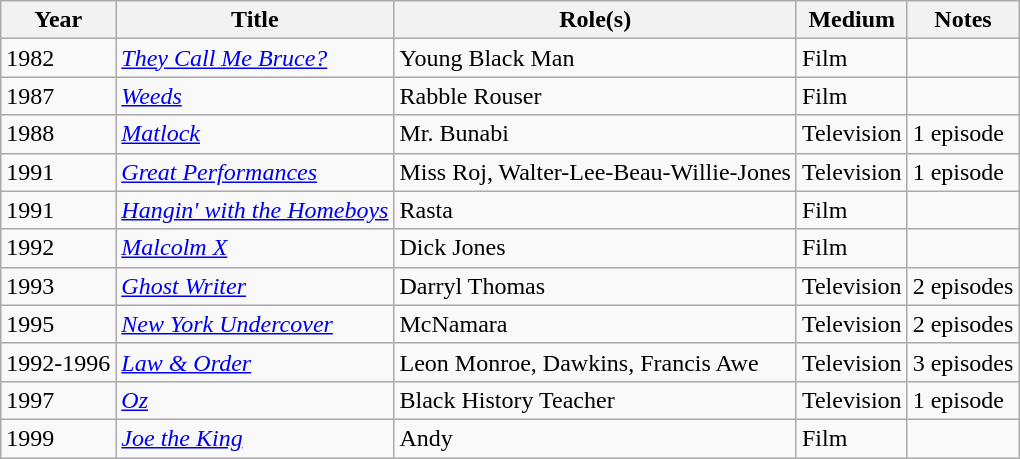<table class="wikitable">
<tr>
<th>Year</th>
<th>Title</th>
<th>Role(s)</th>
<th>Medium</th>
<th>Notes</th>
</tr>
<tr>
<td>1982</td>
<td><em><a href='#'>They Call Me Bruce?</a></em></td>
<td>Young Black Man</td>
<td>Film</td>
<td></td>
</tr>
<tr>
<td>1987</td>
<td><a href='#'><em>Weeds</em></a></td>
<td>Rabble Rouser</td>
<td>Film</td>
<td></td>
</tr>
<tr>
<td>1988</td>
<td><a href='#'><em>Matlock</em></a></td>
<td>Mr. Bunabi</td>
<td>Television</td>
<td>1 episode</td>
</tr>
<tr>
<td>1991</td>
<td><em><a href='#'>Great Performances</a></em></td>
<td>Miss Roj, Walter-Lee-Beau-Willie-Jones</td>
<td>Television</td>
<td>1 episode</td>
</tr>
<tr>
<td>1991</td>
<td><em><a href='#'>Hangin' with the Homeboys</a></em></td>
<td>Rasta</td>
<td>Film</td>
<td></td>
</tr>
<tr>
<td>1992</td>
<td><a href='#'><em>Malcolm X</em></a></td>
<td>Dick Jones</td>
<td>Film</td>
<td></td>
</tr>
<tr>
<td>1993</td>
<td><a href='#'><em>Ghost Writer</em></a></td>
<td>Darryl Thomas</td>
<td>Television</td>
<td>2 episodes</td>
</tr>
<tr>
<td>1995</td>
<td><em><a href='#'>New York Undercover</a></em></td>
<td>McNamara</td>
<td>Television</td>
<td>2 episodes</td>
</tr>
<tr>
<td>1992-1996</td>
<td><em><a href='#'>Law & Order</a></em></td>
<td>Leon Monroe, Dawkins, Francis Awe</td>
<td>Television</td>
<td>3 episodes</td>
</tr>
<tr>
<td>1997</td>
<td><a href='#'><em>Oz</em></a></td>
<td>Black History Teacher</td>
<td>Television</td>
<td>1 episode</td>
</tr>
<tr>
<td>1999</td>
<td><em><a href='#'>Joe the King</a></em></td>
<td>Andy</td>
<td>Film</td>
<td></td>
</tr>
</table>
